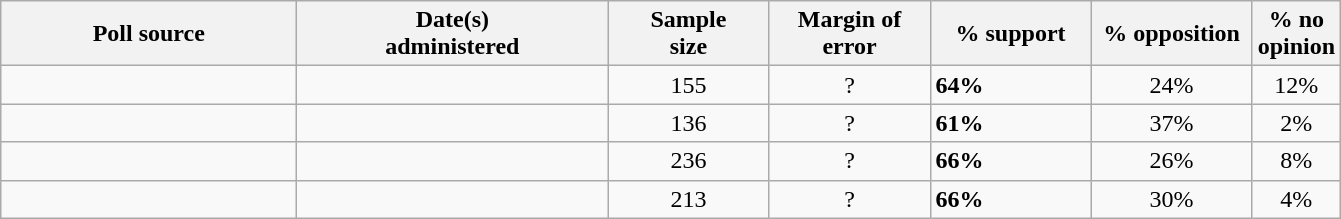<table class="wikitable">
<tr style="text-align:right;">
<th style="width:190px;">Poll source</th>
<th style="width:200px;">Date(s)<br>administered</th>
<th style="width:100px;">Sample<br>size</th>
<th style="width:100px;">Margin of<br>error</th>
<th style="width:100px;">% support</th>
<th style="width:100px;">% opposition</th>
<th style="width:40px;">% no opinion</th>
</tr>
<tr>
<td></td>
<td align=center></td>
<td align=center>155</td>
<td align=center>?</td>
<td><strong>64%</strong></td>
<td align=center>24%</td>
<td align=center>12%</td>
</tr>
<tr>
<td></td>
<td align=center></td>
<td align=center>136</td>
<td align=center>?</td>
<td><strong>61%</strong></td>
<td align=center>37%</td>
<td align=center>2%</td>
</tr>
<tr>
<td></td>
<td align=center></td>
<td align=center>236</td>
<td align=center>?</td>
<td><strong>66%</strong></td>
<td align=center>26%</td>
<td align=center>8%</td>
</tr>
<tr>
<td></td>
<td align=center></td>
<td align=center>213</td>
<td align=center>?</td>
<td><strong>66%</strong></td>
<td align=center>30%</td>
<td align=center>4%</td>
</tr>
</table>
